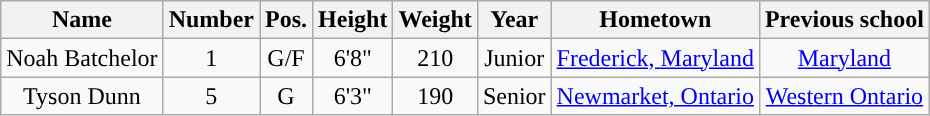<table class="wikitable sortable" style="text-align:center">
<tr align=center>
<th>Name</th>
<th>Number</th>
<th>Pos.</th>
<th>Height</th>
<th>Weight</th>
<th>Year</th>
<th>Hometown</th>
<th class="unsortable">Previous school</th>
</tr>
<tr>
<td>Noah Batchelor</td>
<td>1</td>
<td>G/F</td>
<td>6'8"</td>
<td>210</td>
<td>Junior</td>
<td><a href='#'>Frederick, Maryland</a></td>
<td><a href='#'>Maryland</a></td>
</tr>
<tr>
<td>Tyson Dunn</td>
<td>5</td>
<td>G</td>
<td>6'3"</td>
<td>190</td>
<td>Senior</td>
<td><a href='#'>Newmarket, Ontario</a></td>
<td><a href='#'>Western Ontario</a></td>
</tr>
</table>
